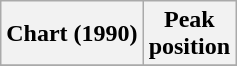<table class="wikitable sortable">
<tr>
<th align="left">Chart (1990)</th>
<th align="center">Peak<br>position</th>
</tr>
<tr>
</tr>
</table>
